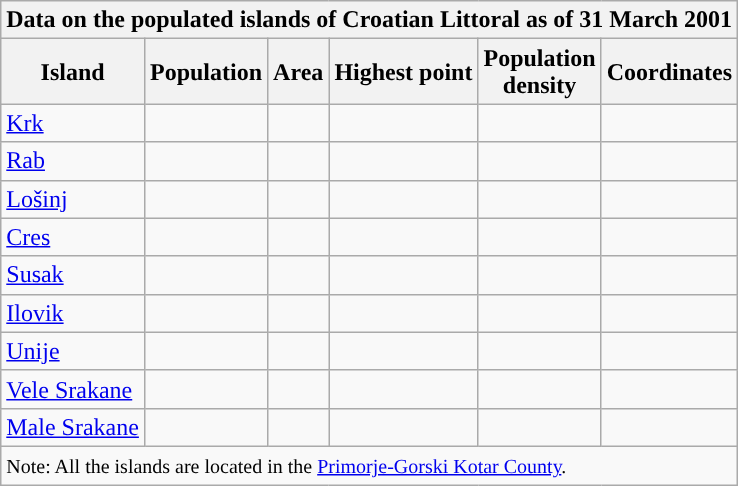<table class="wikitable sortable">
<tr>
<th colspan=6>Data on the populated islands of Croatian Littoral as of 31 March 2001</th>
</tr>
<tr>
<th scope=col>Island</th>
<th scope=col>Population</th>
<th scope=col>Area</th>
<th scope=col>Highest point</th>
<th scope=col>Population<br>density</th>
<th scope=col>Coordinates</th>
</tr>
<tr>
<td><a href='#'>Krk</a></td>
<td align="right"></td>
<td align="right"></td>
<td align="right"></td>
<td align="right"></td>
<td align="center"></td>
</tr>
<tr>
<td><a href='#'>Rab</a></td>
<td align="right"></td>
<td align="right"></td>
<td align="right"></td>
<td align="right"></td>
<td align="center"></td>
</tr>
<tr>
<td><a href='#'>Lošinj</a></td>
<td align="right"></td>
<td align="right"></td>
<td align="right"></td>
<td align="right"></td>
<td align="center"></td>
</tr>
<tr>
<td><a href='#'>Cres</a></td>
<td align="right"></td>
<td align="right"></td>
<td align="right"></td>
<td align="right"></td>
<td align="center"></td>
</tr>
<tr>
<td><a href='#'>Susak</a></td>
<td align="right"></td>
<td align="right"></td>
<td align="right"></td>
<td align="right"></td>
<td align="center"></td>
</tr>
<tr>
<td><a href='#'>Ilovik</a></td>
<td align="right"></td>
<td align="right"></td>
<td align="right"></td>
<td align="right"></td>
<td align="center"></td>
</tr>
<tr>
<td><a href='#'>Unije</a></td>
<td align="right"></td>
<td align="right"></td>
<td align="right"></td>
<td align="right"></td>
<td align="center"></td>
</tr>
<tr>
<td><a href='#'>Vele Srakane</a></td>
<td align="right"></td>
<td align="right"></td>
<td align="right"></td>
<td align="right"></td>
<td align="center"></td>
</tr>
<tr>
<td><a href='#'>Male Srakane</a></td>
<td align="right"></td>
<td align="right"></td>
<td align="right"></td>
<td align="right"></td>
<td align="center"></td>
</tr>
<tr class="sortbottom">
<td colspan=6><small>Note: All the islands are located in the <a href='#'>Primorje-Gorski Kotar County</a>.</small></td>
</tr>
</table>
